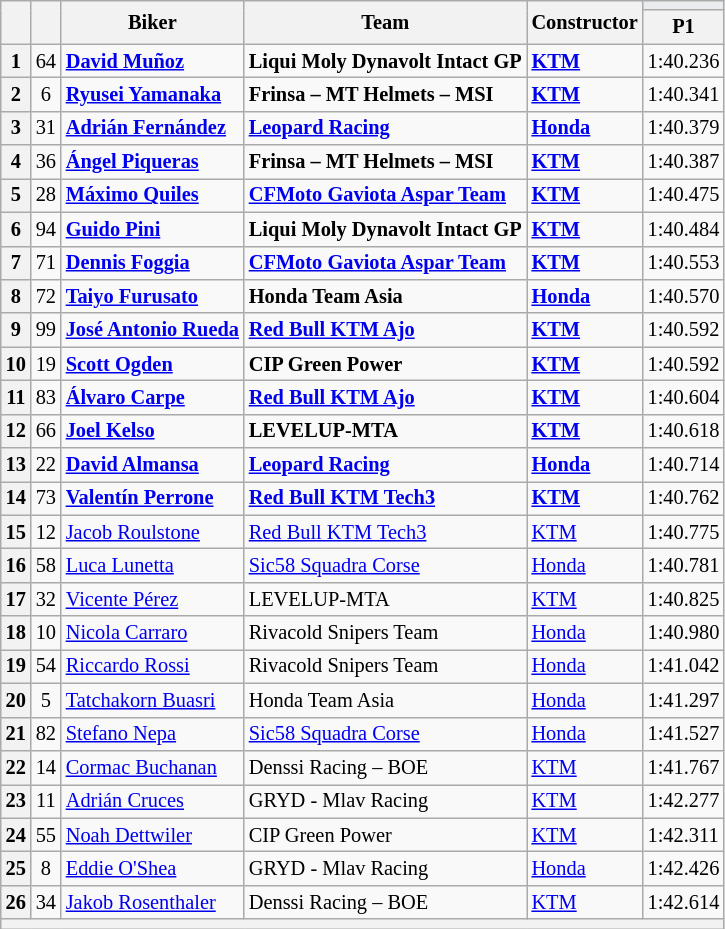<table class="wikitable sortable" style="font-size: 85%;">
<tr>
<th rowspan="2"></th>
<th rowspan="2"></th>
<th rowspan="2">Biker</th>
<th rowspan="2">Team</th>
<th rowspan="2">Constructor</th>
<th colspan="3" style="background:#eaecf0; text-align:center;"></th>
</tr>
<tr>
<th scope="col">P1</th>
</tr>
<tr>
<th scope="row">1</th>
<td align="center">64</td>
<td> <strong><a href='#'>David Muñoz</a></strong></td>
<td><strong>Liqui Moly Dynavolt Intact GP</strong></td>
<td><strong><a href='#'>KTM</a></strong></td>
<td>1:40.236</td>
</tr>
<tr>
<th scope="row">2</th>
<td align="center">6</td>
<td> <strong><a href='#'>Ryusei Yamanaka</a></strong></td>
<td><strong>Frinsa – MT Helmets – MSI</strong></td>
<td><strong><a href='#'>KTM</a></strong></td>
<td>1:40.341</td>
</tr>
<tr>
<th scope="row">3</th>
<td align="center">31</td>
<td> <strong><a href='#'>Adrián Fernández</a></strong></td>
<td><strong><a href='#'>Leopard Racing</a></strong></td>
<td><strong><a href='#'>Honda</a></strong></td>
<td>1:40.379</td>
</tr>
<tr>
<th scope="row">4</th>
<td align="center">36</td>
<td> <strong><a href='#'>Ángel Piqueras</a></strong></td>
<td><strong>Frinsa – MT Helmets – MSI</strong></td>
<td><strong><a href='#'>KTM</a></strong></td>
<td>1:40.387</td>
</tr>
<tr>
<th scope="row">5</th>
<td align="center">28</td>
<td> <strong><a href='#'>Máximo Quiles</a></strong></td>
<td><strong><a href='#'>CFMoto Gaviota Aspar Team</a></strong></td>
<td><strong><a href='#'>KTM</a></strong></td>
<td>1:40.475</td>
</tr>
<tr>
<th scope="row">6</th>
<td align="center">94</td>
<td> <strong><a href='#'>Guido Pini</a></strong></td>
<td><strong>Liqui Moly Dynavolt Intact GP</strong></td>
<td><strong><a href='#'>KTM</a></strong></td>
<td>1:40.484</td>
</tr>
<tr>
<th scope="row">7</th>
<td align="center">71</td>
<td> <strong><a href='#'>Dennis Foggia</a></strong></td>
<td><strong><a href='#'>CFMoto Gaviota Aspar Team</a></strong></td>
<td><strong><a href='#'>KTM</a></strong></td>
<td>1:40.553</td>
</tr>
<tr>
<th scope="row">8</th>
<td align="center">72</td>
<td> <strong><a href='#'>Taiyo Furusato</a></strong></td>
<td><strong>Honda Team Asia</strong></td>
<td><strong><a href='#'>Honda</a></strong></td>
<td>1:40.570</td>
</tr>
<tr>
<th scope="row">9</th>
<td align="center">99</td>
<td> <strong><a href='#'>José Antonio Rueda</a></strong></td>
<td><strong><a href='#'>Red Bull KTM Ajo</a></strong></td>
<td><strong><a href='#'>KTM</a></strong></td>
<td>1:40.592</td>
</tr>
<tr>
<th scope="row">10</th>
<td align="center">19</td>
<td> <strong><a href='#'>Scott Ogden</a></strong></td>
<td><strong>CIP Green Power</strong></td>
<td><strong><a href='#'>KTM</a></strong></td>
<td>1:40.592</td>
</tr>
<tr>
<th scope="row">11</th>
<td align="center">83</td>
<td> <strong><a href='#'>Álvaro Carpe</a></strong></td>
<td><strong><a href='#'>Red Bull KTM Ajo</a></strong></td>
<td><strong><a href='#'>KTM</a></strong></td>
<td>1:40.604</td>
</tr>
<tr>
<th scope="row">12</th>
<td align="center">66</td>
<td> <strong><a href='#'>Joel Kelso</a></strong></td>
<td><strong>LEVELUP-MTA</strong></td>
<td><strong><a href='#'>KTM</a></strong></td>
<td>1:40.618</td>
</tr>
<tr>
<th scope="row">13</th>
<td align="center">22</td>
<td> <strong><a href='#'>David Almansa</a></strong></td>
<td><strong><a href='#'>Leopard Racing</a></strong></td>
<td><strong><a href='#'>Honda</a></strong></td>
<td>1:40.714</td>
</tr>
<tr>
<th scope="row">14</th>
<td align="center">73</td>
<td> <strong><a href='#'>Valentín Perrone</a></strong></td>
<td><strong><a href='#'>Red Bull KTM Tech3</a></strong></td>
<td><strong><a href='#'>KTM</a></strong></td>
<td>1:40.762</td>
</tr>
<tr>
<th scope="row">15</th>
<td align="center">12</td>
<td> <a href='#'>Jacob Roulstone</a></td>
<td><a href='#'>Red Bull KTM Tech3</a></td>
<td><a href='#'>KTM</a></td>
<td>1:40.775</td>
</tr>
<tr>
<th scope="row">16</th>
<td align="center">58</td>
<td> <a href='#'>Luca Lunetta</a></td>
<td><a href='#'>Sic58 Squadra Corse</a></td>
<td><a href='#'>Honda</a></td>
<td>1:40.781</td>
</tr>
<tr>
<th scope="row">17</th>
<td align="center">32</td>
<td> <a href='#'>Vicente Pérez</a></td>
<td>LEVELUP-MTA</td>
<td><a href='#'>KTM</a></td>
<td>1:40.825</td>
</tr>
<tr>
<th scope="row">18</th>
<td align="center">10</td>
<td> <a href='#'>Nicola Carraro</a></td>
<td>Rivacold Snipers Team</td>
<td><a href='#'>Honda</a></td>
<td>1:40.980</td>
</tr>
<tr>
<th scope="row">19</th>
<td align="center">54</td>
<td> <a href='#'>Riccardo Rossi</a></td>
<td>Rivacold Snipers Team</td>
<td><a href='#'>Honda</a></td>
<td>1:41.042</td>
</tr>
<tr>
<th scope="row">20</th>
<td align="center">5</td>
<td> <a href='#'>Tatchakorn Buasri</a></td>
<td>Honda Team Asia</td>
<td><a href='#'>Honda</a></td>
<td>1:41.297</td>
</tr>
<tr>
<th scope="row">21</th>
<td align="center">82</td>
<td> <a href='#'>Stefano Nepa</a></td>
<td><a href='#'>Sic58 Squadra Corse</a></td>
<td><a href='#'>Honda</a></td>
<td>1:41.527</td>
</tr>
<tr>
<th scope="row">22</th>
<td align="center">14</td>
<td> <a href='#'>Cormac Buchanan</a></td>
<td>Denssi Racing – BOE</td>
<td><a href='#'>KTM</a></td>
<td>1:41.767</td>
</tr>
<tr>
<th scope="row">23</th>
<td align="center">11</td>
<td> <a href='#'>Adrián Cruces</a></td>
<td>GRYD - Mlav Racing</td>
<td><a href='#'>KTM</a></td>
<td>1:42.277</td>
</tr>
<tr>
<th scope="row">24</th>
<td align="center">55</td>
<td> <a href='#'>Noah Dettwiler</a></td>
<td>CIP Green Power</td>
<td><a href='#'>KTM</a></td>
<td>1:42.311</td>
</tr>
<tr>
<th scope="row">25</th>
<td align="center">8</td>
<td> <a href='#'>Eddie O'Shea</a></td>
<td>GRYD - Mlav Racing</td>
<td><a href='#'>Honda</a></td>
<td>1:42.426</td>
</tr>
<tr>
<th scope="row">26</th>
<td align="center">34</td>
<td> <a href='#'>Jakob Rosenthaler</a></td>
<td>Denssi Racing – BOE</td>
<td><a href='#'>KTM</a></td>
<td>1:42.614</td>
</tr>
<tr>
<th colspan="7"></th>
</tr>
</table>
